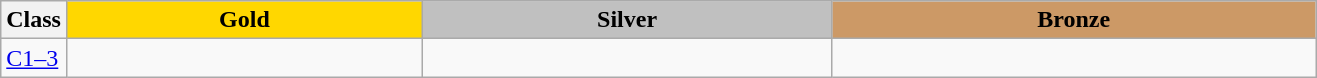<table class=wikitable style="font-size:100%">
<tr>
<th rowspan="1" width="5%">Class</th>
<th rowspan="1" style="background:gold;">Gold</th>
<th colspan="1" style="background:silver;">Silver</th>
<th colspan="1" style="background:#CC9966;">Bronze</th>
</tr>
<tr>
<td><a href='#'>C1–3</a></td>
<td></td>
<td></td>
<td></td>
</tr>
</table>
